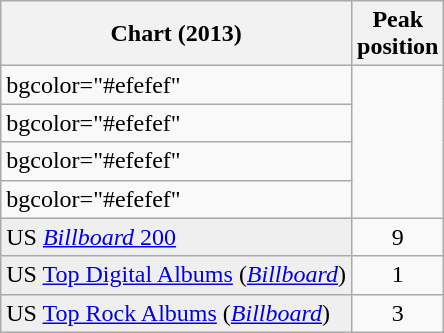<table class="wikitable sortable plainrowheaders">
<tr>
<th>Chart (2013)</th>
<th>Peak<br>position</th>
</tr>
<tr>
<td>bgcolor="#efefef" </td>
</tr>
<tr>
<td>bgcolor="#efefef" </td>
</tr>
<tr>
<td>bgcolor="#efefef" </td>
</tr>
<tr>
<td>bgcolor="#efefef" </td>
</tr>
<tr>
<td bgcolor="#efefef">US <a href='#'><em>Billboard</em> 200</a></td>
<td align="center">9</td>
</tr>
<tr>
<td bgcolor="#efefef">US <a href='#'>Top Digital Albums</a> (<a href='#'><em>Billboard</em></a>)</td>
<td align="center">1</td>
</tr>
<tr>
<td bgcolor="#efefef">US <a href='#'>Top Rock Albums</a> (<a href='#'><em>Billboard</em></a>)</td>
<td align="center">3</td>
</tr>
</table>
